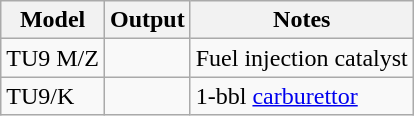<table class="wikitable">
<tr>
<th>Model</th>
<th>Output</th>
<th>Notes</th>
</tr>
<tr>
<td>TU9 M/Z</td>
<td></td>
<td>Fuel injection catalyst</td>
</tr>
<tr>
<td>TU9/K</td>
<td></td>
<td>1-bbl <a href='#'>carburettor</a></td>
</tr>
</table>
